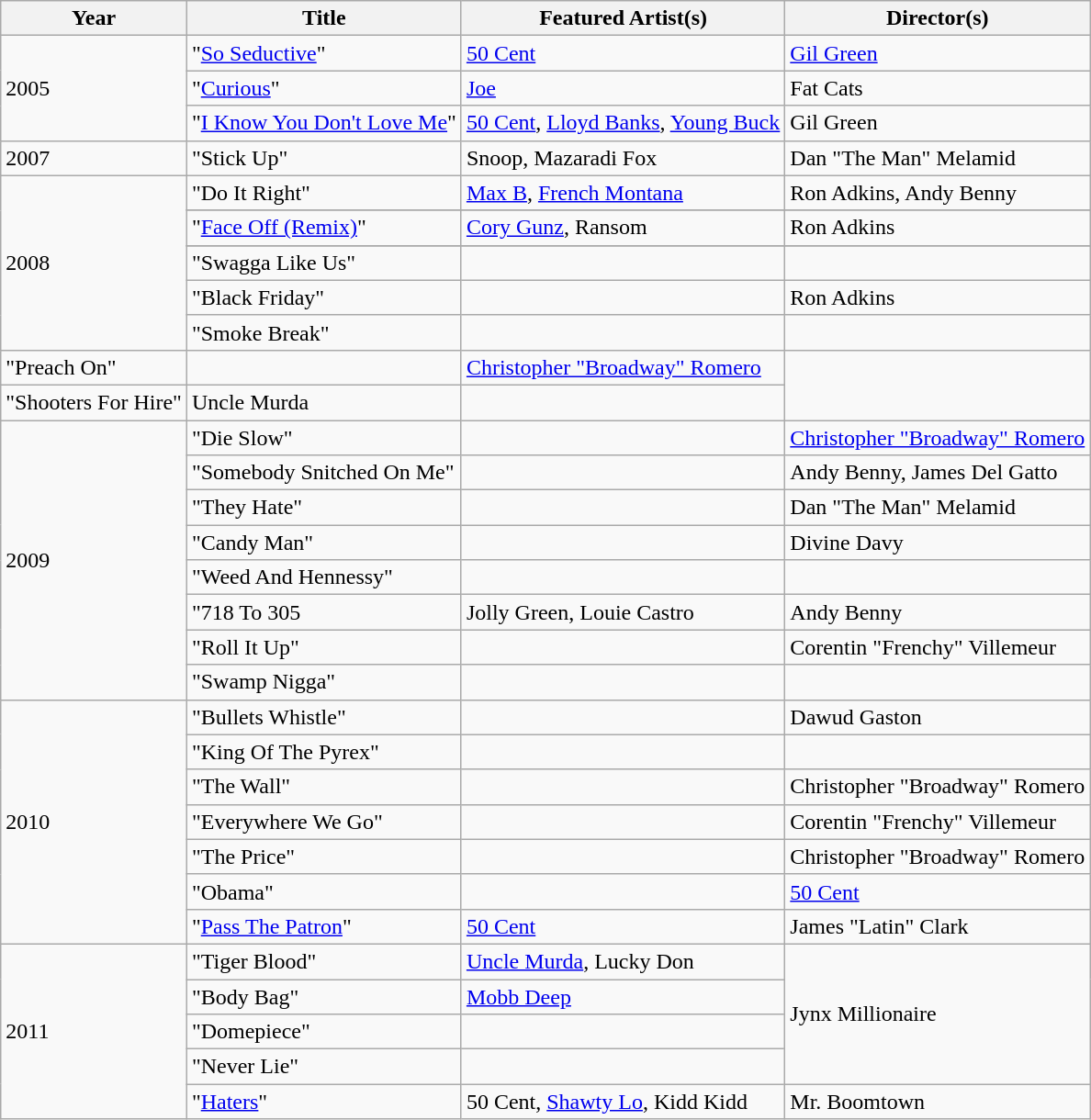<table class="wikitable">
<tr>
<th>Year</th>
<th>Title</th>
<th>Featured Artist(s)</th>
<th>Director(s)</th>
</tr>
<tr>
<td rowspan="3">2005</td>
<td>"<a href='#'>So Seductive</a>"</td>
<td><a href='#'>50 Cent</a></td>
<td><a href='#'>Gil Green</a></td>
</tr>
<tr>
<td>"<a href='#'>Curious</a>"</td>
<td><a href='#'>Joe</a></td>
<td>Fat Cats</td>
</tr>
<tr>
<td>"<a href='#'>I Know You Don't Love Me</a>"</td>
<td><a href='#'>50 Cent</a>, <a href='#'>Lloyd Banks</a>, <a href='#'>Young Buck</a></td>
<td>Gil Green</td>
</tr>
<tr>
<td>2007</td>
<td>"Stick Up"</td>
<td>Snoop, Mazaradi Fox</td>
<td>Dan "The Man" Melamid</td>
</tr>
<tr>
<td rowspan="7">2008</td>
<td>"Do It Right"</td>
<td><a href='#'>Max B</a>, <a href='#'>French Montana</a></td>
<td>Ron Adkins, Andy Benny</td>
</tr>
<tr>
</tr>
<tr>
<td>"<a href='#'>Face Off (Remix)</a>"</td>
<td><a href='#'>Cory Gunz</a>, Ransom</td>
<td>Ron Adkins</td>
</tr>
<tr>
</tr>
<tr>
<td>"Swagga Like Us"</td>
<td></td>
<td></td>
</tr>
<tr>
<td>"Black Friday"</td>
<td></td>
<td>Ron Adkins</td>
</tr>
<tr>
<td>"Smoke Break"</td>
<td></td>
<td></td>
</tr>
<tr>
<td>"Preach On"</td>
<td></td>
<td><a href='#'>Christopher "Broadway" Romero</a></td>
</tr>
<tr>
<td>"Shooters For Hire"</td>
<td>Uncle Murda</td>
<td></td>
</tr>
<tr>
<td rowspan="8">2009</td>
<td>"Die Slow"</td>
<td></td>
<td><a href='#'>Christopher "Broadway" Romero</a></td>
</tr>
<tr>
<td>"Somebody Snitched On Me"</td>
<td></td>
<td>Andy Benny, James Del Gatto</td>
</tr>
<tr>
<td>"They Hate"</td>
<td></td>
<td>Dan "The Man" Melamid</td>
</tr>
<tr>
<td>"Candy Man"</td>
<td></td>
<td>Divine Davy</td>
</tr>
<tr>
<td>"Weed And Hennessy"</td>
<td></td>
<td></td>
</tr>
<tr>
<td>"718 To 305</td>
<td>Jolly Green, Louie Castro</td>
<td>Andy Benny</td>
</tr>
<tr>
<td>"Roll It Up"</td>
<td></td>
<td>Corentin "Frenchy" Villemeur</td>
</tr>
<tr>
<td>"Swamp Nigga"</td>
<td></td>
<td></td>
</tr>
<tr>
<td rowspan="7">2010</td>
<td>"Bullets Whistle"</td>
<td></td>
<td>Dawud Gaston</td>
</tr>
<tr>
<td>"King Of The Pyrex"</td>
<td></td>
<td></td>
</tr>
<tr>
<td>"The Wall"</td>
<td></td>
<td>Christopher "Broadway" Romero</td>
</tr>
<tr>
<td>"Everywhere We Go"</td>
<td></td>
<td>Corentin "Frenchy" Villemeur</td>
</tr>
<tr>
<td>"The Price"</td>
<td></td>
<td>Christopher "Broadway" Romero</td>
</tr>
<tr>
<td>"Obama"</td>
<td></td>
<td><a href='#'>50 Cent</a></td>
</tr>
<tr>
<td>"<a href='#'>Pass The Patron</a>"</td>
<td><a href='#'>50 Cent</a></td>
<td>James "Latin" Clark</td>
</tr>
<tr>
<td rowspan="5">2011</td>
<td>"Tiger Blood"</td>
<td><a href='#'>Uncle Murda</a>, Lucky Don</td>
<td rowspan="4">Jynx Millionaire</td>
</tr>
<tr>
<td>"Body Bag"</td>
<td><a href='#'>Mobb Deep</a></td>
</tr>
<tr>
<td>"Domepiece"</td>
<td></td>
</tr>
<tr>
<td>"Never Lie"</td>
<td></td>
</tr>
<tr>
<td>"<a href='#'>Haters</a>"</td>
<td>50 Cent, <a href='#'>Shawty Lo</a>, Kidd Kidd</td>
<td>Mr. Boomtown</td>
</tr>
</table>
